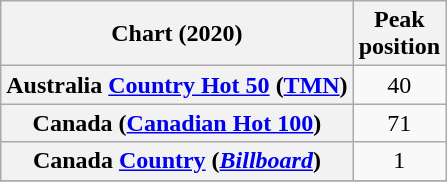<table class="wikitable sortable plainrowheaders" style="text-align:center;">
<tr>
<th>Chart (2020)</th>
<th>Peak <br> position</th>
</tr>
<tr>
<th scope="row">Australia <a href='#'>Country Hot 50</a> (<a href='#'>TMN</a>)</th>
<td>40</td>
</tr>
<tr>
<th scope="row">Canada (<a href='#'>Canadian Hot 100</a>)</th>
<td>71</td>
</tr>
<tr>
<th scope="row">Canada <a href='#'>Country</a> (<a href='#'><em>Billboard</em></a>)</th>
<td>1</td>
</tr>
<tr>
</tr>
</table>
